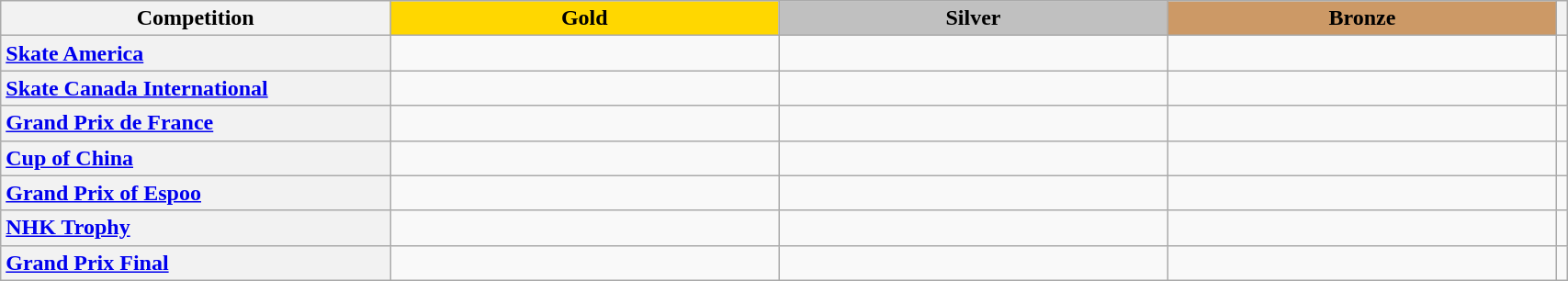<table class="wikitable unsortable" style="text-align:left; width:90%">
<tr>
<th scope="col" style="text-align:center; width:25%">Competition</th>
<td scope="col" style="text-align:center; width:25%; background:gold"><strong>Gold</strong></td>
<td scope="col" style="text-align:center; width:25%; background:silver"><strong>Silver</strong></td>
<td scope="col" style="text-align:center; width:25%; background:#c96"><strong>Bronze</strong></td>
<th scope="col" style="text-align:center"></th>
</tr>
<tr>
<th scope="row" style="text-align:left"> <a href='#'>Skate America</a></th>
<td></td>
<td></td>
<td></td>
<td></td>
</tr>
<tr>
<th scope="row" style="text-align:left"> <a href='#'>Skate Canada International</a></th>
<td></td>
<td></td>
<td></td>
<td></td>
</tr>
<tr>
<th scope="row" style="text-align:left"> <a href='#'>Grand Prix de France</a></th>
<td></td>
<td></td>
<td></td>
<td></td>
</tr>
<tr>
<th scope="row" style="text-align:left"> <a href='#'>Cup of China</a></th>
<td></td>
<td></td>
<td></td>
<td></td>
</tr>
<tr>
<th scope="row" style="text-align:left"> <a href='#'>Grand Prix of Espoo</a></th>
<td></td>
<td></td>
<td></td>
<td></td>
</tr>
<tr>
<th scope="row" style="text-align:left"> <a href='#'>NHK Trophy</a></th>
<td></td>
<td></td>
<td></td>
<td></td>
</tr>
<tr>
<th scope="row" style="text-align:left"> <a href='#'>Grand Prix Final</a></th>
<td></td>
<td></td>
<td></td>
<td></td>
</tr>
</table>
